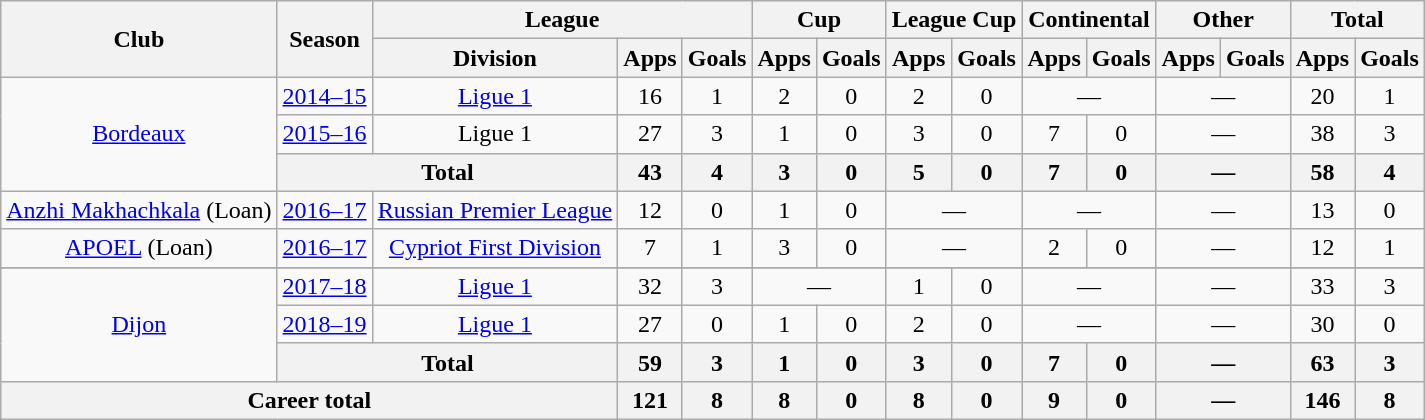<table class="wikitable" style="text-align: center;">
<tr>
<th rowspan="2">Club</th>
<th rowspan="2">Season</th>
<th colspan="3">League</th>
<th colspan="2">Cup</th>
<th colspan="2">League Cup</th>
<th colspan="2">Continental</th>
<th colspan="2">Other</th>
<th colspan="2">Total</th>
</tr>
<tr>
<th>Division</th>
<th>Apps</th>
<th>Goals</th>
<th>Apps</th>
<th>Goals</th>
<th>Apps</th>
<th>Goals</th>
<th>Apps</th>
<th>Goals</th>
<th>Apps</th>
<th>Goals</th>
<th>Apps</th>
<th>Goals</th>
</tr>
<tr>
<td rowspan="3"><a href='#'>Bordeaux</a></td>
<td><a href='#'>2014–15</a></td>
<td><a href='#'>Ligue 1</a></td>
<td>16</td>
<td>1</td>
<td>2</td>
<td>0</td>
<td>2</td>
<td>0</td>
<td colspan="2">—</td>
<td colspan="2">—</td>
<td>20</td>
<td>1</td>
</tr>
<tr>
<td><a href='#'>2015–16</a></td>
<td>Ligue 1</td>
<td>27</td>
<td>3</td>
<td>1</td>
<td>0</td>
<td>3</td>
<td>0</td>
<td>7</td>
<td>0</td>
<td colspan="2">—</td>
<td>38</td>
<td>3</td>
</tr>
<tr>
<th colspan="2">Total</th>
<th>43</th>
<th>4</th>
<th>3</th>
<th>0</th>
<th>5</th>
<th>0</th>
<th>7</th>
<th>0</th>
<th colspan="2">—</th>
<th>58</th>
<th>4</th>
</tr>
<tr>
<td><a href='#'>Anzhi Makhachkala</a> (Loan)</td>
<td><a href='#'>2016–17</a></td>
<td><a href='#'>Russian Premier League</a></td>
<td>12</td>
<td>0</td>
<td>1</td>
<td>0</td>
<td colspan="2">—</td>
<td colspan="2">—</td>
<td colspan="2">—</td>
<td>13</td>
<td>0</td>
</tr>
<tr>
<td><a href='#'>APOEL</a> (Loan)</td>
<td><a href='#'>2016–17</a></td>
<td><a href='#'>Cypriot First Division</a></td>
<td>7</td>
<td>1</td>
<td>3</td>
<td>0</td>
<td colspan="2">—</td>
<td>2</td>
<td>0</td>
<td colspan="2">—</td>
<td>12</td>
<td>1</td>
</tr>
<tr>
</tr>
<tr>
<td rowspan="3"><a href='#'>Dijon</a></td>
<td><a href='#'>2017–18</a></td>
<td><a href='#'>Ligue 1</a></td>
<td>32</td>
<td>3</td>
<td colspan="2">—</td>
<td>1</td>
<td>0</td>
<td colspan="2">—</td>
<td colspan="2">—</td>
<td>33</td>
<td>3</td>
</tr>
<tr>
<td><a href='#'>2018–19</a></td>
<td><a href='#'>Ligue 1</a></td>
<td>27</td>
<td>0</td>
<td>1</td>
<td>0</td>
<td>2</td>
<td>0</td>
<td colspan="2">—</td>
<td colspan="2">—</td>
<td>30</td>
<td>0</td>
</tr>
<tr>
<th colspan="2">Total</th>
<th>59</th>
<th>3</th>
<th>1</th>
<th>0</th>
<th>3</th>
<th>0</th>
<th>7</th>
<th>0</th>
<th colspan="2">—</th>
<th>63</th>
<th>3</th>
</tr>
<tr>
<th colspan="3">Career total</th>
<th>121</th>
<th>8</th>
<th>8</th>
<th>0</th>
<th>8</th>
<th>0</th>
<th>9</th>
<th>0</th>
<th colspan="2">—</th>
<th>146</th>
<th>8</th>
</tr>
</table>
